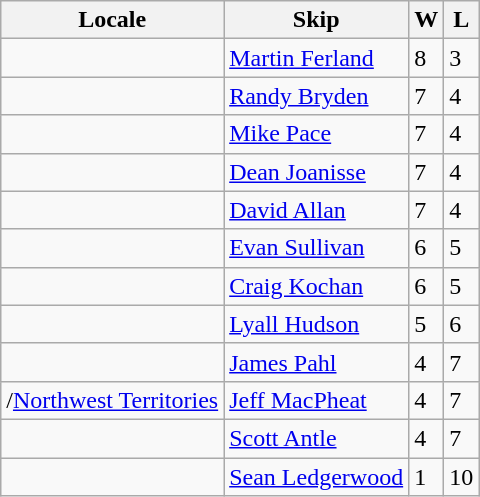<table class="wikitable" border="1">
<tr>
<th>Locale</th>
<th>Skip</th>
<th>W</th>
<th>L</th>
</tr>
<tr>
<td></td>
<td><a href='#'>Martin Ferland</a></td>
<td>8</td>
<td>3</td>
</tr>
<tr>
<td></td>
<td><a href='#'>Randy Bryden</a></td>
<td>7</td>
<td>4</td>
</tr>
<tr>
<td></td>
<td><a href='#'>Mike Pace</a></td>
<td>7</td>
<td>4</td>
</tr>
<tr>
<td></td>
<td><a href='#'>Dean Joanisse</a></td>
<td>7</td>
<td>4</td>
</tr>
<tr>
<td></td>
<td><a href='#'>David Allan</a></td>
<td>7</td>
<td>4</td>
</tr>
<tr>
<td></td>
<td><a href='#'>Evan Sullivan</a></td>
<td>6</td>
<td>5</td>
</tr>
<tr>
<td></td>
<td><a href='#'>Craig Kochan</a></td>
<td>6</td>
<td>5</td>
</tr>
<tr>
<td></td>
<td><a href='#'>Lyall Hudson</a></td>
<td>5</td>
<td>6</td>
</tr>
<tr>
<td></td>
<td><a href='#'>James Pahl</a></td>
<td>4</td>
<td>7</td>
</tr>
<tr>
<td>/<a href='#'>Northwest Territories</a></td>
<td><a href='#'>Jeff MacPheat</a></td>
<td>4</td>
<td>7</td>
</tr>
<tr>
<td></td>
<td><a href='#'>Scott Antle</a></td>
<td>4</td>
<td>7</td>
</tr>
<tr>
<td></td>
<td><a href='#'>Sean Ledgerwood</a></td>
<td>1</td>
<td>10</td>
</tr>
</table>
